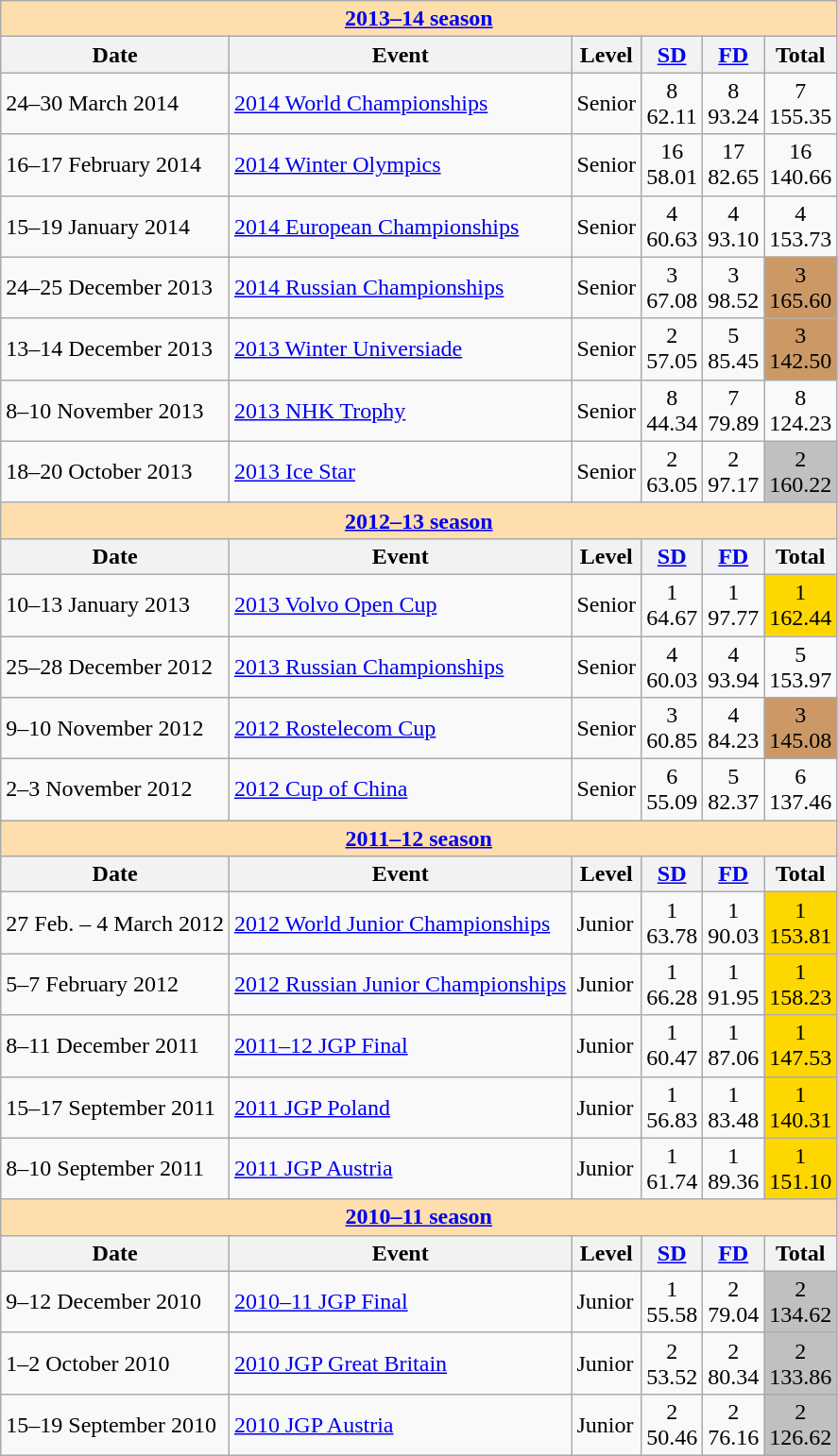<table class="wikitable">
<tr>
<th style="background-color: #ffdead; " colspan=7 align=center><a href='#'>2013–14 season</a></th>
</tr>
<tr>
<th>Date</th>
<th>Event</th>
<th>Level</th>
<th><a href='#'>SD</a></th>
<th><a href='#'>FD</a></th>
<th>Total</th>
</tr>
<tr>
<td>24–30 March 2014</td>
<td><a href='#'>2014 World Championships</a></td>
<td>Senior</td>
<td align=center>8 <br> 62.11</td>
<td align=center>8 <br> 93.24</td>
<td align=center>7 <br> 155.35</td>
</tr>
<tr>
<td>16–17 February 2014</td>
<td><a href='#'>2014 Winter Olympics</a></td>
<td>Senior</td>
<td align=center>16 <br> 58.01</td>
<td align=center>17 <br> 82.65</td>
<td align=center>16 <br> 140.66</td>
</tr>
<tr>
<td>15–19 January 2014</td>
<td><a href='#'>2014 European Championships</a></td>
<td>Senior</td>
<td align=center>4 <br> 60.63</td>
<td align=center>4 <br> 93.10</td>
<td align=center>4 <br> 153.73</td>
</tr>
<tr>
<td>24–25 December 2013</td>
<td><a href='#'>2014 Russian Championships</a></td>
<td>Senior</td>
<td align=center>3 <br> 67.08</td>
<td align=center>3 <br> 98.52</td>
<td align=center bgcolor=cc9966>3 <br> 165.60</td>
</tr>
<tr>
<td>13–14 December 2013</td>
<td><a href='#'>2013 Winter Universiade</a></td>
<td>Senior</td>
<td align=center>2 <br> 57.05</td>
<td align=center>5 <br> 85.45</td>
<td align=center bgcolor=cc9966>3 <br> 142.50</td>
</tr>
<tr>
<td>8–10 November 2013</td>
<td><a href='#'>2013 NHK Trophy</a></td>
<td>Senior</td>
<td align=center>8 <br> 44.34</td>
<td align=center>7 <br> 79.89</td>
<td align=center>8 <br> 124.23</td>
</tr>
<tr>
<td>18–20 October 2013</td>
<td><a href='#'>2013 Ice Star</a></td>
<td>Senior</td>
<td align=center>2 <br> 63.05</td>
<td align=center>2 <br> 97.17</td>
<td align=center bgcolor=silver>2 <br> 160.22</td>
</tr>
<tr>
<th style="background-color: #ffdead; " colspan=7 align=center><a href='#'>2012–13 season</a></th>
</tr>
<tr>
<th>Date</th>
<th>Event</th>
<th>Level</th>
<th><a href='#'>SD</a></th>
<th><a href='#'>FD</a></th>
<th>Total</th>
</tr>
<tr>
<td>10–13 January 2013</td>
<td><a href='#'>2013 Volvo Open Cup</a></td>
<td>Senior</td>
<td align=center>1 <br> 64.67</td>
<td align=center>1 <br> 97.77</td>
<td align=center bgcolor=gold>1 <br> 162.44</td>
</tr>
<tr>
<td>25–28 December 2012</td>
<td><a href='#'>2013 Russian Championships</a></td>
<td>Senior</td>
<td align=center>4 <br> 60.03</td>
<td align=center>4 <br> 93.94</td>
<td align=center>5 <br> 153.97</td>
</tr>
<tr>
<td>9–10 November 2012</td>
<td><a href='#'>2012 Rostelecom Cup</a></td>
<td>Senior</td>
<td align=center>3 <br> 60.85</td>
<td align=center>4 <br> 84.23</td>
<td align=center bgcolor=cc9966>3 <br> 145.08</td>
</tr>
<tr>
<td>2–3 November 2012</td>
<td><a href='#'>2012 Cup of China</a></td>
<td>Senior</td>
<td align=center>6 <br> 55.09</td>
<td align=center>5 <br> 82.37</td>
<td align=center>6 <br> 137.46</td>
</tr>
<tr>
<th style="background-color: #ffdead; " colspan=7 align=center><a href='#'>2011–12 season</a></th>
</tr>
<tr>
<th>Date</th>
<th>Event</th>
<th>Level</th>
<th><a href='#'>SD</a></th>
<th><a href='#'>FD</a></th>
<th>Total</th>
</tr>
<tr>
<td>27 Feb. – 4 March 2012</td>
<td><a href='#'>2012 World Junior Championships</a></td>
<td>Junior</td>
<td align=center>1 <br> 63.78</td>
<td align=center>1 <br> 90.03</td>
<td align=center bgcolor=gold>1 <br> 153.81</td>
</tr>
<tr>
<td>5–7 February 2012</td>
<td><a href='#'>2012 Russian Junior Championships</a></td>
<td>Junior</td>
<td align=center>1 <br> 66.28</td>
<td align=center>1 <br> 91.95</td>
<td align=center bgcolor=gold>1 <br> 158.23</td>
</tr>
<tr>
<td>8–11 December 2011</td>
<td><a href='#'>2011–12 JGP Final</a></td>
<td>Junior</td>
<td align=center>1 <br> 60.47</td>
<td align=center>1 <br> 87.06</td>
<td align=center bgcolor=gold>1 <br> 147.53</td>
</tr>
<tr>
<td>15–17 September 2011</td>
<td><a href='#'>2011 JGP Poland</a></td>
<td>Junior</td>
<td align=center>1 <br> 56.83</td>
<td align=center>1 <br> 83.48</td>
<td align=center bgcolor=gold>1 <br> 140.31</td>
</tr>
<tr>
<td>8–10 September 2011</td>
<td><a href='#'>2011 JGP Austria</a></td>
<td>Junior</td>
<td align=center>1 <br> 61.74</td>
<td align=center>1 <br> 89.36</td>
<td align=center bgcolor=gold>1 <br> 151.10</td>
</tr>
<tr>
<th style="background-color: #ffdead; " colspan=7 align=center><a href='#'>2010–11 season</a></th>
</tr>
<tr>
<th>Date</th>
<th>Event</th>
<th>Level</th>
<th><a href='#'>SD</a></th>
<th><a href='#'>FD</a></th>
<th>Total</th>
</tr>
<tr>
<td>9–12 December 2010</td>
<td><a href='#'>2010–11 JGP Final</a></td>
<td>Junior</td>
<td align=center>1 <br> 55.58</td>
<td align=center>2 <br> 79.04</td>
<td align=center bgcolor=silver>2 <br> 134.62</td>
</tr>
<tr>
<td>1–2 October 2010</td>
<td><a href='#'>2010 JGP Great Britain</a></td>
<td>Junior</td>
<td align=center>2 <br> 53.52</td>
<td align=center>2 <br> 80.34</td>
<td align=center bgcolor=silver>2 <br> 133.86</td>
</tr>
<tr>
<td>15–19 September 2010</td>
<td><a href='#'>2010 JGP Austria</a></td>
<td>Junior</td>
<td align=center>2 <br> 50.46</td>
<td align=center>2 <br> 76.16</td>
<td align=center bgcolor=silver>2 <br> 126.62</td>
</tr>
</table>
